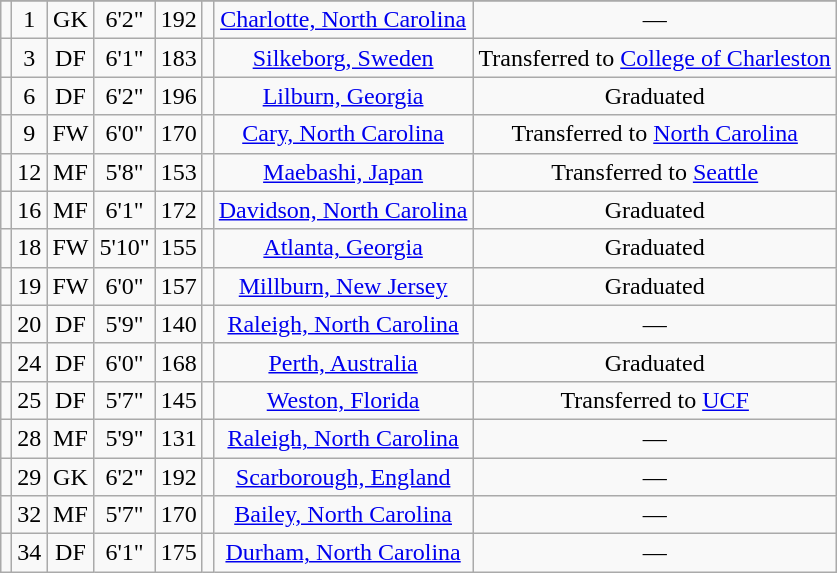<table class="wikitable sortable" border="1" style="text-align: center;">
<tr align=center>
</tr>
<tr>
<td></td>
<td>1</td>
<td>GK</td>
<td>6'2"</td>
<td>192</td>
<td></td>
<td><a href='#'>Charlotte, North Carolina</a></td>
<td>—</td>
</tr>
<tr>
<td></td>
<td>3</td>
<td>DF</td>
<td>6'1"</td>
<td>183</td>
<td></td>
<td><a href='#'>Silkeborg, Sweden</a></td>
<td>Transferred to <a href='#'>College of Charleston</a></td>
</tr>
<tr>
<td></td>
<td>6</td>
<td>DF</td>
<td>6'2"</td>
<td>196</td>
<td></td>
<td><a href='#'>Lilburn, Georgia</a></td>
<td>Graduated</td>
</tr>
<tr>
<td></td>
<td>9</td>
<td>FW</td>
<td>6'0"</td>
<td>170</td>
<td></td>
<td><a href='#'>Cary, North Carolina</a></td>
<td>Transferred to <a href='#'>North Carolina</a></td>
</tr>
<tr>
<td></td>
<td>12</td>
<td>MF</td>
<td>5'8"</td>
<td>153</td>
<td></td>
<td><a href='#'>Maebashi, Japan</a></td>
<td>Transferred to <a href='#'>Seattle</a></td>
</tr>
<tr>
<td></td>
<td>16</td>
<td>MF</td>
<td>6'1"</td>
<td>172</td>
<td></td>
<td><a href='#'>Davidson, North Carolina</a></td>
<td>Graduated</td>
</tr>
<tr>
<td></td>
<td>18</td>
<td>FW</td>
<td>5'10"</td>
<td>155</td>
<td></td>
<td><a href='#'>Atlanta, Georgia</a></td>
<td>Graduated</td>
</tr>
<tr>
<td></td>
<td>19</td>
<td>FW</td>
<td>6'0"</td>
<td>157</td>
<td></td>
<td><a href='#'>Millburn, New Jersey</a></td>
<td>Graduated</td>
</tr>
<tr>
<td></td>
<td>20</td>
<td>DF</td>
<td>5'9"</td>
<td>140</td>
<td></td>
<td><a href='#'>Raleigh, North Carolina</a></td>
<td>—</td>
</tr>
<tr>
<td></td>
<td>24</td>
<td>DF</td>
<td>6'0"</td>
<td>168</td>
<td></td>
<td><a href='#'>Perth, Australia</a></td>
<td>Graduated</td>
</tr>
<tr>
<td></td>
<td>25</td>
<td>DF</td>
<td>5'7"</td>
<td>145</td>
<td></td>
<td><a href='#'>Weston, Florida</a></td>
<td>Transferred to <a href='#'>UCF</a></td>
</tr>
<tr>
<td></td>
<td>28</td>
<td>MF</td>
<td>5'9"</td>
<td>131</td>
<td></td>
<td><a href='#'>Raleigh, North Carolina</a></td>
<td>—</td>
</tr>
<tr>
<td></td>
<td>29</td>
<td>GK</td>
<td>6'2"</td>
<td>192</td>
<td></td>
<td><a href='#'>Scarborough, England</a></td>
<td>—</td>
</tr>
<tr>
<td></td>
<td>32</td>
<td>MF</td>
<td>5'7"</td>
<td>170</td>
<td></td>
<td><a href='#'>Bailey, North Carolina</a></td>
<td>—</td>
</tr>
<tr>
<td></td>
<td>34</td>
<td>DF</td>
<td>6'1"</td>
<td>175</td>
<td></td>
<td><a href='#'>Durham, North Carolina</a></td>
<td>—</td>
</tr>
</table>
